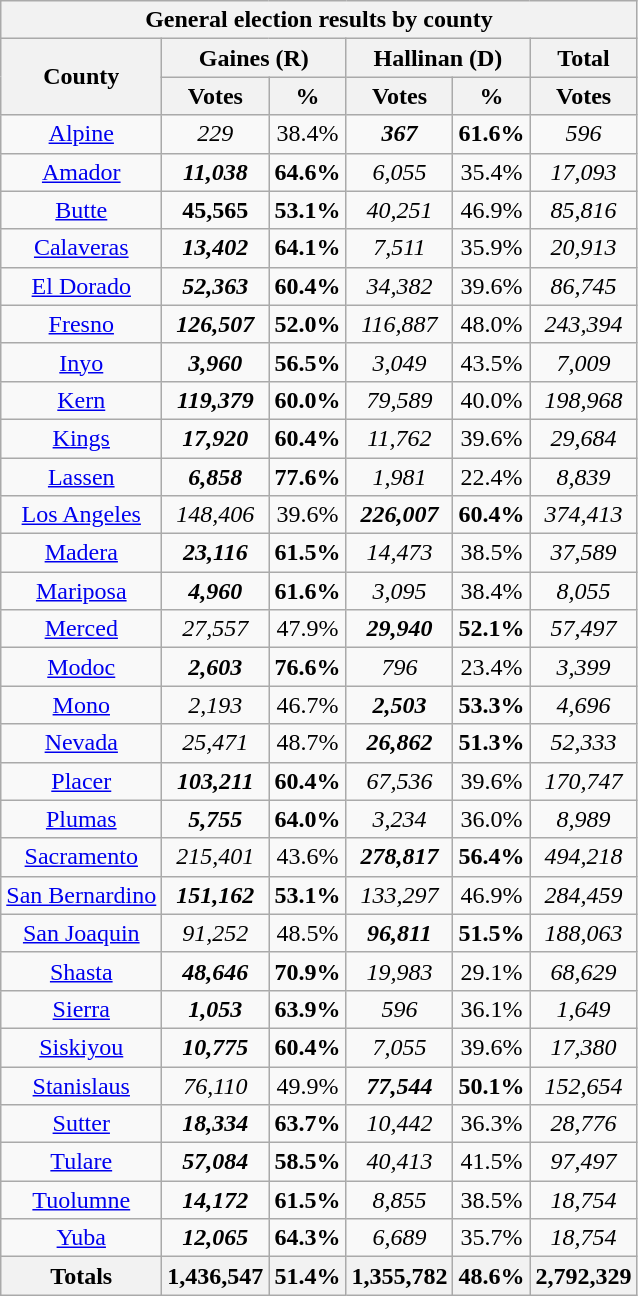<table class="wikitable sortable" style="text-align:center">
<tr>
<th colspan=6>General election results by county</th>
</tr>
<tr>
<th rowspan=2>County</th>
<th colspan=2>Gaines (R)</th>
<th colspan=2>Hallinan (D)</th>
<th>Total</th>
</tr>
<tr>
<th>Votes</th>
<th>%</th>
<th>Votes</th>
<th>%</th>
<th data-sort-type=number>Votes</th>
</tr>
<tr>
<td><a href='#'>Alpine</a></td>
<td><em>229</em></td>
<td>38.4%</td>
<td><strong><em>367</em></strong></td>
<td><strong>61.6%</strong></td>
<td><em>596</em></td>
</tr>
<tr>
<td><a href='#'>Amador</a></td>
<td><strong><em>11,038</em></strong></td>
<td><strong>64.6%</strong></td>
<td><em>6,055</em></td>
<td>35.4%</td>
<td><em>17,093</em></td>
</tr>
<tr>
<td><a href='#'>Butte</a></td>
<td><strong>45,565</strong></td>
<td><strong>53.1%</strong></td>
<td><em>40,251</em></td>
<td>46.9%</td>
<td><em>85,816</em></td>
</tr>
<tr>
<td><a href='#'>Calaveras</a></td>
<td><strong><em>13,402</em></strong></td>
<td><strong>64.1%</strong></td>
<td><em>7,511</em></td>
<td>35.9%</td>
<td><em>20,913</em></td>
</tr>
<tr>
<td><a href='#'>El Dorado</a></td>
<td><strong><em>52,363</em></strong></td>
<td><strong>60.4%</strong></td>
<td><em>34,382</em></td>
<td>39.6%</td>
<td><em>86,745</em></td>
</tr>
<tr>
<td><a href='#'>Fresno</a></td>
<td><strong><em>126,507</em></strong></td>
<td><strong>52.0%</strong></td>
<td><em>116,887</em></td>
<td>48.0%</td>
<td><em>243,394</em></td>
</tr>
<tr>
<td><a href='#'>Inyo</a></td>
<td><strong><em>3,960</em></strong></td>
<td><strong>56.5%</strong></td>
<td><em>3,049</em></td>
<td>43.5%</td>
<td><em>7,009</em></td>
</tr>
<tr>
<td><a href='#'>Kern</a></td>
<td><strong><em>119,379</em></strong></td>
<td><strong>60.0%</strong></td>
<td><em>79,589</em></td>
<td>40.0%</td>
<td><em>198,968</em></td>
</tr>
<tr>
<td><a href='#'>Kings</a></td>
<td><strong><em>17,920</em></strong></td>
<td><strong>60.4%</strong></td>
<td><em>11,762</em></td>
<td>39.6%</td>
<td><em>29,684</em></td>
</tr>
<tr>
<td><a href='#'>Lassen</a></td>
<td><strong><em>6,858</em></strong></td>
<td><strong>77.6%</strong></td>
<td><em>1,981</em></td>
<td>22.4%</td>
<td><em>8,839</em></td>
</tr>
<tr>
<td><a href='#'>Los Angeles</a></td>
<td><em>148,406</em></td>
<td>39.6%</td>
<td><strong><em>226,007</em></strong></td>
<td><strong>60.4%</strong></td>
<td><em>374,413</em></td>
</tr>
<tr>
<td><a href='#'>Madera</a></td>
<td><strong><em>23,116</em></strong></td>
<td><strong>61.5%</strong></td>
<td><em>14,473</em></td>
<td>38.5%</td>
<td><em>37,589</em></td>
</tr>
<tr>
<td><a href='#'>Mariposa</a></td>
<td><strong><em>4,960</em></strong></td>
<td><strong>61.6%</strong></td>
<td><em>3,095</em></td>
<td>38.4%</td>
<td><em>8,055</em></td>
</tr>
<tr>
<td><a href='#'>Merced</a></td>
<td><em>27,557</em></td>
<td>47.9%</td>
<td><strong><em>29,940</em></strong></td>
<td><strong>52.1%</strong></td>
<td><em>57,497</em></td>
</tr>
<tr>
<td><a href='#'>Modoc</a></td>
<td><strong><em>2,603</em></strong></td>
<td><strong>76.6%</strong></td>
<td><em>796</em></td>
<td>23.4%</td>
<td><em>3,399</em></td>
</tr>
<tr>
<td><a href='#'>Mono</a></td>
<td><em>2,193</em></td>
<td>46.7%</td>
<td><strong><em>2,503</em></strong></td>
<td><strong>53.3%</strong></td>
<td><em>4,696</em></td>
</tr>
<tr>
<td><a href='#'>Nevada</a></td>
<td><em>25,471</em></td>
<td>48.7%</td>
<td><strong><em>26,862</em></strong></td>
<td><strong>51.3%</strong></td>
<td><em>52,333</em></td>
</tr>
<tr>
<td><a href='#'>Placer</a></td>
<td><strong><em>103,211</em></strong></td>
<td><strong>60.4%</strong></td>
<td><em>67,536</em></td>
<td>39.6%</td>
<td><em>170,747</em></td>
</tr>
<tr>
<td><a href='#'>Plumas</a></td>
<td><strong><em>5,755</em></strong></td>
<td><strong>64.0%</strong></td>
<td><em>3,234</em></td>
<td>36.0%</td>
<td><em>8,989</em></td>
</tr>
<tr>
<td><a href='#'>Sacramento</a></td>
<td><em>215,401</em></td>
<td>43.6%</td>
<td><strong><em>278,817</em></strong></td>
<td><strong>56.4%</strong></td>
<td><em>494,218</em></td>
</tr>
<tr>
<td><a href='#'>San Bernardino</a></td>
<td><strong><em>151,162</em></strong></td>
<td><strong>53.1%</strong></td>
<td><em>133,297</em></td>
<td>46.9%</td>
<td><em>284,459</em></td>
</tr>
<tr>
<td><a href='#'>San Joaquin</a></td>
<td><em>91,252</em></td>
<td>48.5%</td>
<td><strong><em>96,811</em></strong></td>
<td><strong>51.5%</strong></td>
<td><em>188,063</em></td>
</tr>
<tr>
<td><a href='#'>Shasta</a></td>
<td><strong><em>48,646</em></strong></td>
<td><strong>70.9%</strong></td>
<td><em>19,983</em></td>
<td>29.1%</td>
<td><em>68,629</em></td>
</tr>
<tr>
<td><a href='#'>Sierra</a></td>
<td><strong><em>1,053</em></strong></td>
<td><strong>63.9%</strong></td>
<td><em>596</em></td>
<td>36.1%</td>
<td><em>1,649</em></td>
</tr>
<tr>
<td><a href='#'>Siskiyou</a></td>
<td><strong><em>10,775</em></strong></td>
<td><strong>60.4%</strong></td>
<td><em>7,055</em></td>
<td>39.6%</td>
<td><em>17,380</em></td>
</tr>
<tr>
<td><a href='#'>Stanislaus</a></td>
<td><em>76,110</em></td>
<td>49.9%</td>
<td><strong><em>77,544</em></strong></td>
<td><strong>50.1%</strong></td>
<td><em>152,654</em></td>
</tr>
<tr>
<td><a href='#'>Sutter</a></td>
<td><strong><em>18,334</em></strong></td>
<td><strong>63.7%</strong></td>
<td><em>10,442</em></td>
<td>36.3%</td>
<td><em>28,776</em></td>
</tr>
<tr>
<td><a href='#'>Tulare</a></td>
<td><strong><em>57,084</em></strong></td>
<td><strong>58.5%</strong></td>
<td><em>40,413</em></td>
<td>41.5%</td>
<td><em>97,497</em></td>
</tr>
<tr>
<td><a href='#'>Tuolumne</a></td>
<td><strong><em>14,172</em></strong></td>
<td><strong>61.5%</strong></td>
<td><em>8,855</em></td>
<td>38.5%</td>
<td><em>18,754</em></td>
</tr>
<tr>
<td><a href='#'>Yuba</a></td>
<td><strong><em>12,065</em></strong></td>
<td><strong>64.3%</strong></td>
<td><em>6,689</em></td>
<td>35.7%</td>
<td><em>18,754</em></td>
</tr>
<tr>
<th>Totals</th>
<th>1,436,547</th>
<th>51.4%</th>
<th>1,355,782</th>
<th>48.6%</th>
<th>2,792,329</th>
</tr>
</table>
